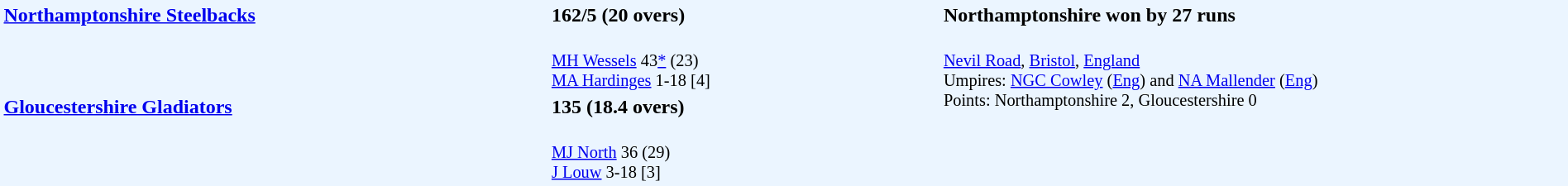<table style="width:100%; background:#ebf5ff;">
<tr>
<td style="width:35%; vertical-align:top;" rowspan="2"><strong><a href='#'>Northamptonshire Steelbacks</a></strong></td>
<td style="width:25%;"><strong>162/5 (20 overs)</strong></td>
<td style="width:40%;"><strong>Northamptonshire won by 27 runs</strong></td>
</tr>
<tr>
<td style="font-size: 85%;"><br><a href='#'>MH Wessels</a> 43<a href='#'>*</a> (23)<br>
<a href='#'>MA Hardinges</a> 1-18 [4]</td>
<td style="vertical-align:top; font-size:85%;" rowspan="3"><br><a href='#'>Nevil Road</a>, <a href='#'>Bristol</a>, <a href='#'>England</a><br>
Umpires: <a href='#'>NGC Cowley</a> (<a href='#'>Eng</a>) and <a href='#'>NA Mallender</a> (<a href='#'>Eng</a>)<br>
Points: Northamptonshire 2, Gloucestershire 0</td>
</tr>
<tr>
<td style="vertical-align:top;" rowspan="2"><strong><a href='#'>Gloucestershire Gladiators</a></strong></td>
<td><strong>135 (18.4 overs)</strong></td>
</tr>
<tr>
<td style="font-size: 85%;"><br><a href='#'>MJ North</a> 36 (29)<br>
<a href='#'>J Louw</a> 3-18 [3]</td>
</tr>
</table>
